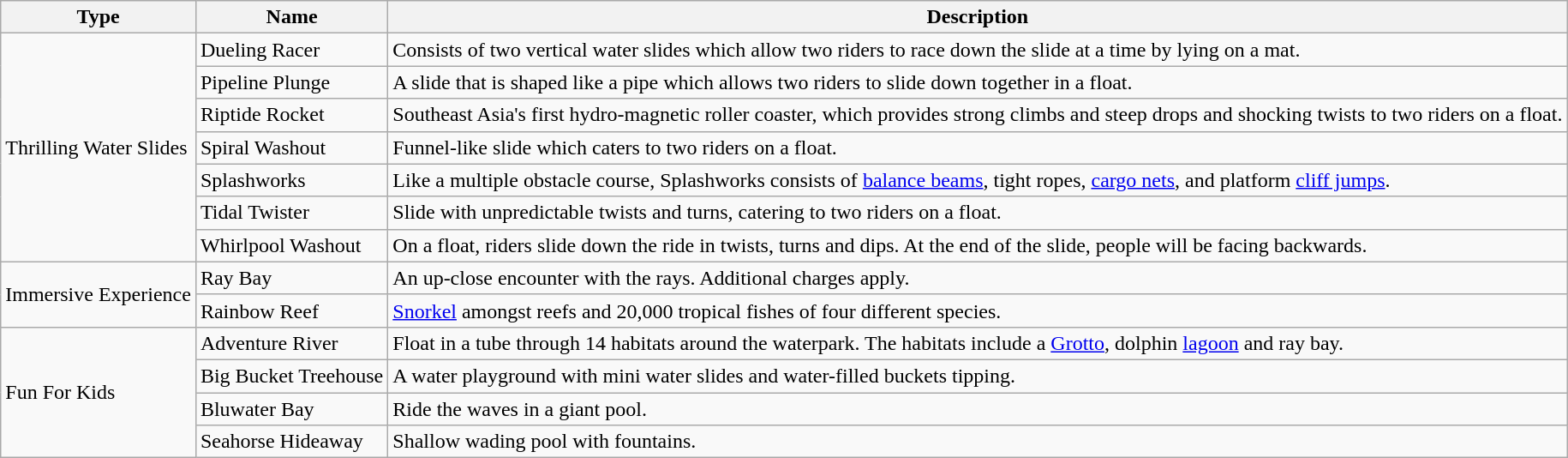<table class="wikitable">
<tr>
<th><strong>Type</strong></th>
<th><strong>Name</strong></th>
<th><strong>Description</strong></th>
</tr>
<tr>
<td rowspan="7">Thrilling Water Slides</td>
<td>Dueling Racer</td>
<td>Consists of two vertical water slides which allow two riders to race down the slide at a time by lying on a mat.</td>
</tr>
<tr>
<td>Pipeline Plunge</td>
<td>A slide that is shaped like a pipe which allows two riders to slide down together in a float.</td>
</tr>
<tr>
<td>Riptide Rocket</td>
<td>Southeast Asia's first hydro-magnetic roller coaster, which provides strong climbs and steep drops and shocking twists to two riders on a float.</td>
</tr>
<tr>
<td>Spiral Washout</td>
<td>Funnel-like slide which caters to two riders on a float.</td>
</tr>
<tr>
<td>Splashworks</td>
<td>Like a multiple obstacle course, Splashworks consists of <a href='#'>balance beams</a>, tight ropes, <a href='#'>cargo nets</a>, and platform <a href='#'>cliff jumps</a>.</td>
</tr>
<tr>
<td>Tidal Twister</td>
<td>Slide with unpredictable twists and turns, catering to two riders on a float.</td>
</tr>
<tr>
<td>Whirlpool Washout</td>
<td>On a float, riders slide down the ride in twists, turns and dips. At the end of the slide, people will be facing backwards.</td>
</tr>
<tr>
<td rowspan="2">Immersive Experience</td>
<td>Ray Bay</td>
<td>An up-close encounter with the rays. Additional charges apply.</td>
</tr>
<tr>
<td>Rainbow Reef</td>
<td><a href='#'>Snorkel</a> amongst reefs and 20,000 tropical fishes of four different species.</td>
</tr>
<tr>
<td rowspan="4">Fun For Kids</td>
<td>Adventure River</td>
<td>Float in a tube through 14 habitats around the waterpark. The habitats include a <a href='#'>Grotto</a>, dolphin <a href='#'>lagoon</a> and ray bay.</td>
</tr>
<tr>
<td>Big Bucket Treehouse</td>
<td>A water playground with mini water slides and water-filled buckets tipping.</td>
</tr>
<tr>
<td>Bluwater Bay</td>
<td>Ride the waves in a giant pool.</td>
</tr>
<tr>
<td>Seahorse Hideaway</td>
<td>Shallow wading pool with fountains.</td>
</tr>
</table>
